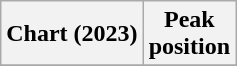<table class="wikitable plainrowheaders" style="text-align:center">
<tr>
<th scope="col">Chart (2023)</th>
<th scope="col">Peak<br>position</th>
</tr>
<tr>
</tr>
</table>
